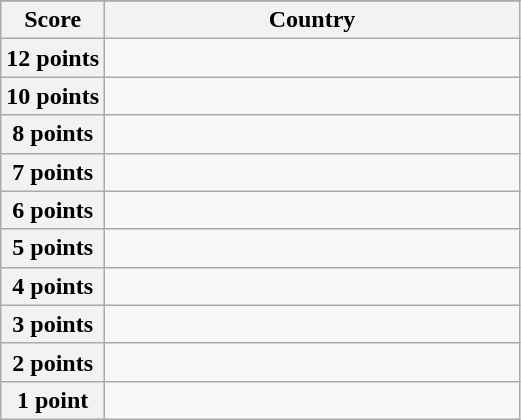<table class="wikitable">
<tr>
</tr>
<tr>
<th scope="col" width="20%">Score</th>
<th scope="col">Country</th>
</tr>
<tr>
<th scope="row">12 points</th>
<td></td>
</tr>
<tr>
<th scope="row">10 points</th>
<td></td>
</tr>
<tr>
<th scope="row">8 points</th>
<td></td>
</tr>
<tr>
<th scope="row">7 points</th>
<td></td>
</tr>
<tr>
<th scope="row">6 points</th>
<td></td>
</tr>
<tr>
<th scope="row">5 points</th>
<td></td>
</tr>
<tr>
<th scope="row">4 points</th>
<td></td>
</tr>
<tr>
<th scope="row">3 points</th>
<td></td>
</tr>
<tr>
<th scope="row">2 points</th>
<td></td>
</tr>
<tr>
<th scope="row">1 point</th>
<td></td>
</tr>
</table>
